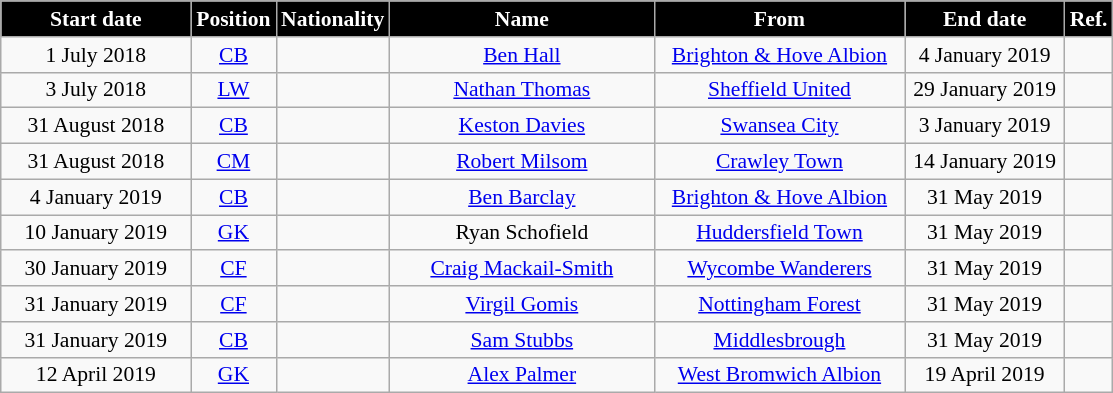<table class="wikitable"  style="text-align:center; font-size:90%; ">
<tr>
<th style="background:#000000; color:#FFFFFF; width:120px;">Start date</th>
<th style="background:#000000; color:#FFFFFF; width:50px;">Position</th>
<th style="background:#000000; color:#FFFFFF; width:50px;">Nationality</th>
<th style="background:#000000; color:#FFFFFF; width:170px;">Name</th>
<th style="background:#000000; color:#FFFFFF; width:160px;">From</th>
<th style="background:#000000; color:#FFFFFF; width:100px;">End date</th>
<th style="background:#000000; color:#FFFFFF; width:25px;">Ref.</th>
</tr>
<tr>
<td>1 July 2018</td>
<td><a href='#'>CB</a></td>
<td></td>
<td><a href='#'>Ben Hall</a></td>
<td><a href='#'>Brighton & Hove Albion</a></td>
<td>4 January 2019</td>
<td></td>
</tr>
<tr>
<td>3 July 2018</td>
<td><a href='#'>LW</a></td>
<td></td>
<td><a href='#'>Nathan Thomas</a></td>
<td><a href='#'>Sheffield United</a></td>
<td>29 January 2019</td>
<td></td>
</tr>
<tr>
<td>31 August 2018</td>
<td><a href='#'>CB</a></td>
<td></td>
<td><a href='#'>Keston Davies</a></td>
<td> <a href='#'>Swansea City</a></td>
<td>3 January 2019</td>
<td></td>
</tr>
<tr>
<td>31 August 2018</td>
<td><a href='#'>CM</a></td>
<td></td>
<td><a href='#'>Robert Milsom</a></td>
<td><a href='#'>Crawley Town</a></td>
<td>14 January 2019</td>
<td></td>
</tr>
<tr>
<td>4 January 2019</td>
<td><a href='#'>CB</a></td>
<td></td>
<td><a href='#'>Ben Barclay</a></td>
<td><a href='#'>Brighton & Hove Albion</a></td>
<td>31 May 2019</td>
<td></td>
</tr>
<tr>
<td>10 January 2019</td>
<td><a href='#'>GK</a></td>
<td></td>
<td>Ryan Schofield</td>
<td><a href='#'>Huddersfield Town</a></td>
<td>31 May 2019</td>
<td></td>
</tr>
<tr>
<td>30 January 2019</td>
<td><a href='#'>CF</a></td>
<td></td>
<td><a href='#'>Craig Mackail-Smith</a></td>
<td><a href='#'>Wycombe Wanderers</a></td>
<td>31 May 2019</td>
<td></td>
</tr>
<tr>
<td>31 January 2019</td>
<td><a href='#'>CF</a></td>
<td></td>
<td><a href='#'>Virgil Gomis</a></td>
<td><a href='#'>Nottingham Forest</a></td>
<td>31 May 2019</td>
<td></td>
</tr>
<tr>
<td>31 January 2019</td>
<td><a href='#'>CB</a></td>
<td></td>
<td><a href='#'>Sam Stubbs</a></td>
<td><a href='#'>Middlesbrough</a></td>
<td>31 May 2019</td>
<td></td>
</tr>
<tr>
<td>12 April 2019</td>
<td><a href='#'>GK</a></td>
<td></td>
<td><a href='#'>Alex Palmer</a></td>
<td><a href='#'>West Bromwich Albion</a></td>
<td>19 April 2019</td>
<td></td>
</tr>
</table>
